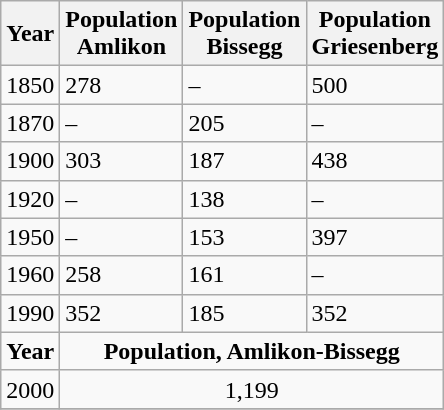<table class="wikitable">
<tr>
<th>Year</th>
<th>Population <br>Amlikon</th>
<th>Population <br>Bissegg</th>
<th>Population <br>Griesenberg</th>
</tr>
<tr>
<td>1850</td>
<td>278</td>
<td>–</td>
<td>500</td>
</tr>
<tr>
<td>1870</td>
<td>–</td>
<td>205</td>
<td>–</td>
</tr>
<tr>
<td>1900</td>
<td>303</td>
<td>187</td>
<td>438</td>
</tr>
<tr>
<td>1920</td>
<td>–</td>
<td>138</td>
<td>–</td>
</tr>
<tr>
<td>1950</td>
<td>–</td>
<td>153</td>
<td>397</td>
</tr>
<tr>
<td>1960</td>
<td>258</td>
<td>161</td>
<td>–</td>
</tr>
<tr>
<td>1990</td>
<td>352</td>
<td>185</td>
<td>352</td>
</tr>
<tr>
<td colspan="1"><strong>Year</strong></td>
<td colspan="3" align ="center"><strong>Population, Amlikon-Bissegg</strong></td>
</tr>
<tr>
<td>2000</td>
<td colspan="3" align ="center">1,199</td>
</tr>
<tr>
</tr>
</table>
